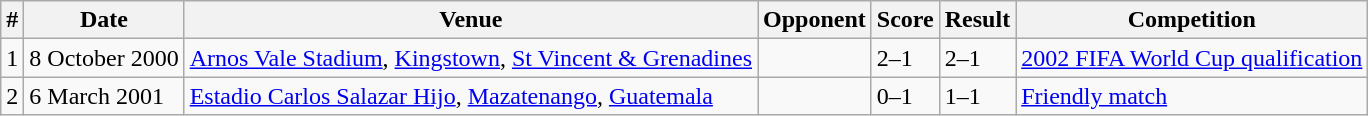<table class="wikitable">
<tr>
<th>#</th>
<th>Date</th>
<th>Venue</th>
<th>Opponent</th>
<th>Score</th>
<th>Result</th>
<th>Competition</th>
</tr>
<tr>
<td>1</td>
<td>8 October 2000</td>
<td><a href='#'>Arnos Vale Stadium</a>, <a href='#'>Kingstown</a>, <a href='#'>St Vincent & Grenadines</a></td>
<td></td>
<td>2–1</td>
<td>2–1</td>
<td><a href='#'>2002 FIFA World Cup qualification</a></td>
</tr>
<tr>
<td>2</td>
<td>6 March 2001</td>
<td><a href='#'>Estadio Carlos Salazar Hijo</a>, <a href='#'>Mazatenango</a>, <a href='#'>Guatemala</a></td>
<td></td>
<td>0–1</td>
<td>1–1</td>
<td><a href='#'>Friendly match</a></td>
</tr>
</table>
